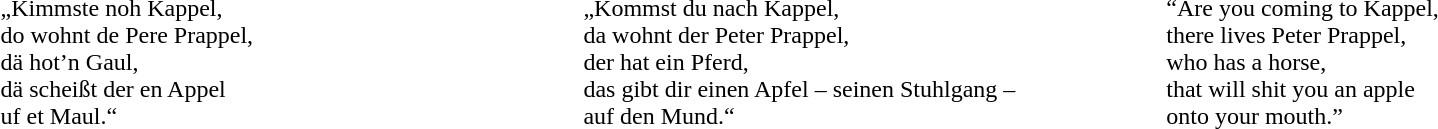<table>
<tr>
<td ! width="25%" valign="top"><br>„Kimmste noh Kappel, <br>do wohnt de Pere Prappel, <br>dä hot’n Gaul, <br>dä scheißt der en Appel<br> uf et Maul.“</td>
<td ! width="25%" valign="top"><br>„Kommst du nach Kappel, <br>da wohnt der Peter Prappel, <br>der hat ein Pferd, <br>das gibt dir einen Apfel – seinen Stuhlgang –<br> auf den Mund.“</td>
<td ! width="25%" valign="top"><br>“Are you coming to Kappel, <br>there lives Peter Prappel, <br>who has a horse, <br>that will shit you an apple<br>onto your mouth.”</td>
</tr>
</table>
